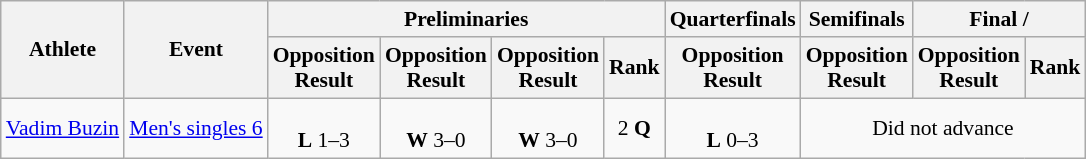<table class=wikitable style="font-size:90%">
<tr>
<th rowspan="2">Athlete</th>
<th rowspan="2">Event</th>
<th colspan="4">Preliminaries</th>
<th>Quarterfinals</th>
<th>Semifinals</th>
<th colspan="2">Final / </th>
</tr>
<tr>
<th>Opposition<br>Result</th>
<th>Opposition<br>Result</th>
<th>Opposition<br>Result</th>
<th>Rank</th>
<th>Opposition<br>Result</th>
<th>Opposition<br>Result</th>
<th>Opposition<br>Result</th>
<th>Rank</th>
</tr>
<tr>
<td><a href='#'>Vadim Buzin</a></td>
<td><a href='#'>Men's singles 6</a></td>
<td align="center"><br><strong>L</strong> 1–3</td>
<td align="center"><br><strong>W</strong> 3–0</td>
<td align="center"><br><strong>W</strong> 3–0</td>
<td align="center">2 <strong>Q</strong></td>
<td align="center"><br><strong>L</strong> 0–3</td>
<td align="center" colspan="3">Did not advance</td>
</tr>
</table>
